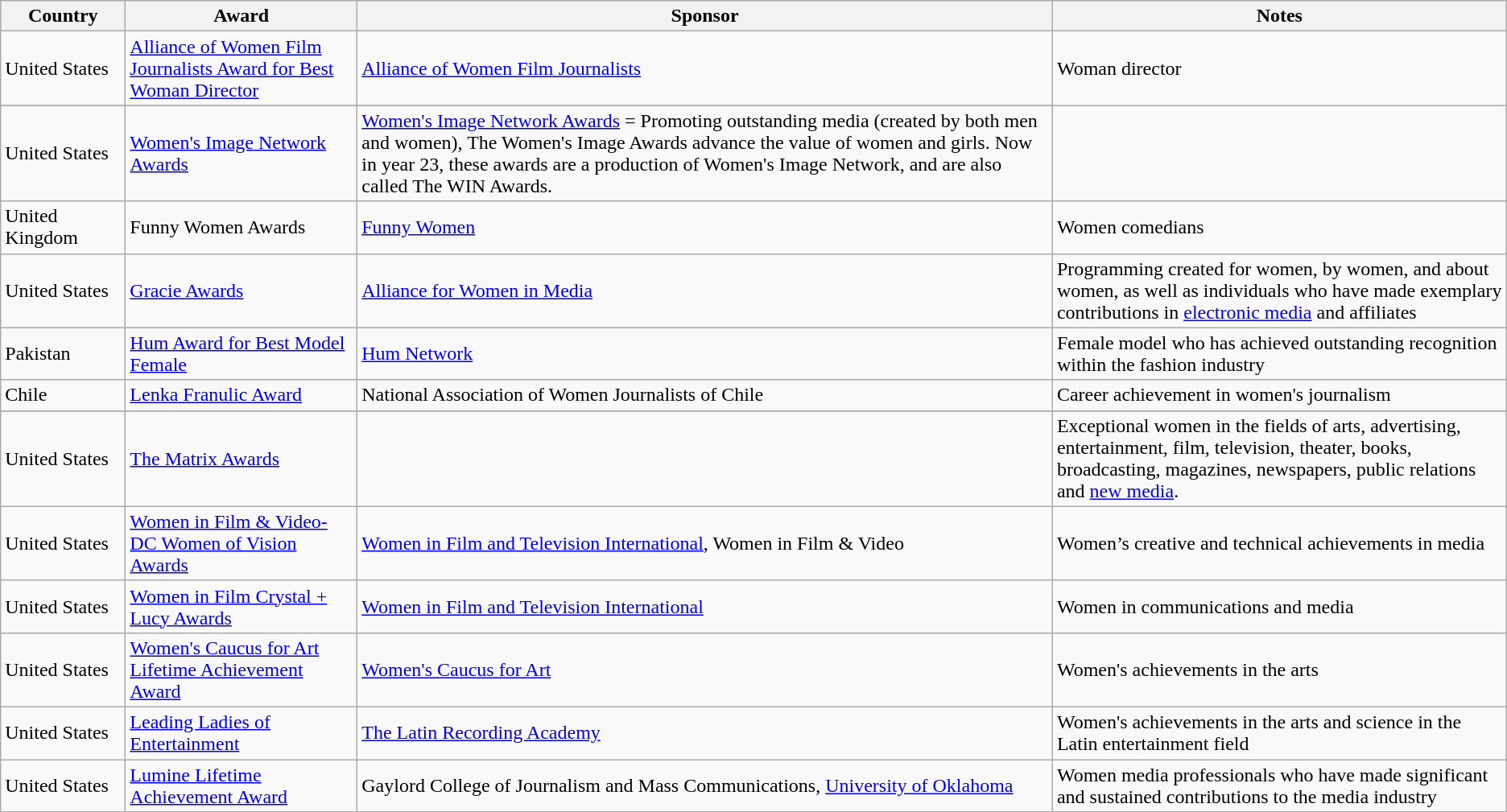<table Class="wikitable sortable">
<tr>
<th style="width:6em;">Country</th>
<th>Award</th>
<th>Sponsor</th>
<th>Notes</th>
</tr>
<tr>
<td>United States</td>
<td><a href='#'>Alliance of Women Film Journalists Award for Best Woman Director</a></td>
<td><a href='#'>Alliance of Women Film Journalists</a></td>
<td>Woman director</td>
</tr>
<tr>
</tr>
<tr>
<td>United States</td>
<td><a href='#'>Women's Image Network Awards</a></td>
<td><a href='#'>Women's Image Network Awards</a> = Promoting outstanding media (created by both men and women), The Women's Image Awards advance the value of women and girls. Now in year 23, these awards are a production of Women's Image Network, and are also called The WIN Awards.</td>
</tr>
<tr>
<td>United Kingdom</td>
<td>Funny Women Awards</td>
<td><a href='#'>Funny Women</a></td>
<td>Women comedians</td>
</tr>
<tr>
<td>United States</td>
<td><a href='#'>Gracie Awards</a></td>
<td><a href='#'>Alliance for Women in Media</a></td>
<td>Programming created for women, by women, and about women, as well as individuals who have made exemplary contributions in <a href='#'>electronic media</a> and affiliates</td>
</tr>
<tr>
<td>Pakistan</td>
<td><a href='#'>Hum Award for Best Model Female</a></td>
<td><a href='#'>Hum Network</a></td>
<td>Female model who has achieved outstanding recognition within the fashion industry</td>
</tr>
<tr>
<td>Chile</td>
<td><a href='#'>Lenka Franulic Award</a></td>
<td>National Association of Women Journalists of Chile</td>
<td>Career achievement in women's journalism</td>
</tr>
<tr>
</tr>
<tr>
<td>United States</td>
<td><a href='#'>The Matrix Awards</a></td>
<td></td>
<td>Exceptional women in the fields of arts, advertising, entertainment, film, television, theater, books, broadcasting, magazines, newspapers, public relations and <a href='#'>new media</a>.</td>
</tr>
<tr>
<td>United States</td>
<td><a href='#'>Women in Film & Video-DC Women of Vision Awards</a></td>
<td><a href='#'>Women in Film and Television International</a>, Women in Film & Video</td>
<td>Women’s creative and technical achievements in media</td>
</tr>
<tr>
<td>United States</td>
<td><a href='#'>Women in Film Crystal + Lucy Awards</a></td>
<td><a href='#'>Women in Film and Television International</a></td>
<td>Women in communications and media</td>
</tr>
<tr>
<td>United States</td>
<td><a href='#'>Women's Caucus for Art Lifetime Achievement Award</a></td>
<td><a href='#'>Women's Caucus for Art</a></td>
<td>Women's achievements in the arts</td>
</tr>
<tr>
<td>United States</td>
<td><a href='#'>Leading Ladies of Entertainment</a></td>
<td><a href='#'>The Latin Recording Academy</a></td>
<td>Women's achievements in the arts and science in the Latin entertainment field</td>
</tr>
<tr>
<td>United States</td>
<td><a href='#'>Lumine Lifetime Achievement Award</a></td>
<td>Gaylord College of Journalism and Mass Communications, <a href='#'>University of Oklahoma</a></td>
<td>Women media professionals who have made significant and sustained contributions to the media industry</td>
</tr>
</table>
